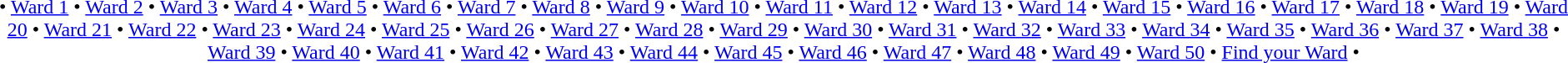<table class="toc" id="toc" summary="Contents">
<tr>
<td align="center">• <a href='#'>Ward 1</a> • <a href='#'>Ward 2</a> • <a href='#'>Ward 3</a> • <a href='#'>Ward 4</a> • <a href='#'>Ward 5</a> • <a href='#'>Ward 6</a> • <a href='#'>Ward 7</a> • <a href='#'>Ward 8</a> • <a href='#'>Ward 9</a> • <a href='#'>Ward 10</a> • <a href='#'>Ward 11</a> • <a href='#'>Ward 12</a> • <a href='#'>Ward 13</a> • <a href='#'>Ward 14</a> • <a href='#'>Ward 15</a> • <a href='#'>Ward 16</a> • <a href='#'>Ward 17</a> • <a href='#'>Ward 18</a> • <a href='#'>Ward 19</a> • <a href='#'>Ward 20</a> • <a href='#'>Ward 21</a> • <a href='#'>Ward 22</a> • <a href='#'>Ward 23</a> • <a href='#'>Ward 24</a> • <a href='#'>Ward 25</a> • <a href='#'>Ward 26</a> • <a href='#'>Ward 27</a> • <a href='#'>Ward 28</a> • <a href='#'>Ward 29</a> • <a href='#'>Ward 30</a> • <a href='#'>Ward 31</a> • <a href='#'>Ward 32</a> • <a href='#'>Ward 33</a> • <a href='#'>Ward 34</a> • <a href='#'>Ward 35</a> • <a href='#'>Ward 36</a> • <a href='#'>Ward 37</a> • <a href='#'>Ward 38</a> • <a href='#'>Ward 39</a> • <a href='#'>Ward 40</a> • <a href='#'>Ward 41</a> • <a href='#'>Ward 42</a> • <a href='#'>Ward 43</a> • <a href='#'>Ward 44</a> • <a href='#'>Ward 45</a> • <a href='#'>Ward 46</a> • <a href='#'>Ward 47</a> • <a href='#'>Ward 48</a> • <a href='#'>Ward 49</a> • <a href='#'>Ward 50</a> • <a href='#'>Find your Ward</a> •</td>
</tr>
</table>
